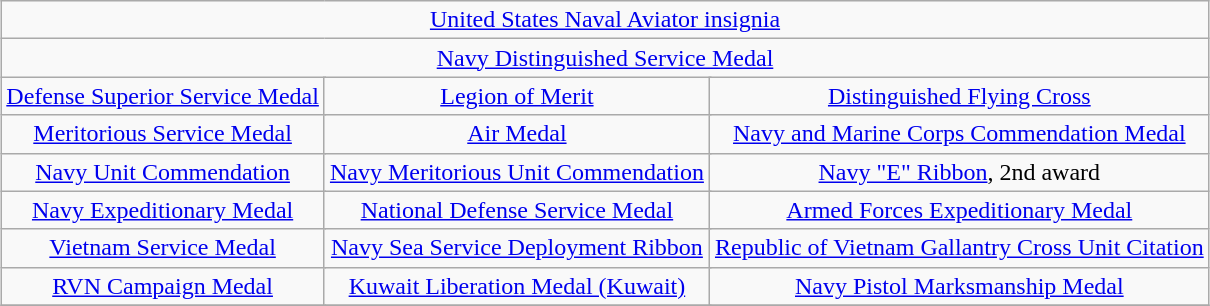<table class="wikitable" style="margin:1em auto; text-align:center;">
<tr>
<td colspan="6"><a href='#'>United States Naval Aviator insignia</a></td>
</tr>
<tr>
<td colspan="6"><a href='#'>Navy Distinguished Service Medal</a><br></td>
</tr>
<tr>
<td colspan="2"><a href='#'>Defense Superior Service Medal</a></td>
<td colspan="2"><a href='#'>Legion of Merit</a><br></td>
<td colspan="2"><a href='#'>Distinguished Flying Cross</a></td>
</tr>
<tr>
<td colspan="2"><a href='#'>Meritorious Service Medal</a><br></td>
<td colspan="2"><a href='#'>Air Medal</a><br></td>
<td colspan="2"><a href='#'>Navy and Marine Corps Commendation Medal</a><br></td>
</tr>
<tr>
<td colspan="2"><a href='#'>Navy Unit Commendation</a><br></td>
<td colspan="2"><a href='#'>Navy Meritorious Unit Commendation</a></td>
<td colspan="2"><a href='#'>Navy "E" Ribbon</a>, 2nd award</td>
</tr>
<tr>
<td colspan="2"><a href='#'>Navy Expeditionary Medal</a></td>
<td colspan="2"><a href='#'>National Defense Service Medal</a><br></td>
<td colspan="2"><a href='#'>Armed Forces Expeditionary Medal</a></td>
</tr>
<tr>
<td colspan="2"><a href='#'>Vietnam Service Medal</a></td>
<td colspan="2"><a href='#'>Navy Sea Service Deployment Ribbon</a><br></td>
<td colspan="2"><a href='#'>Republic of Vietnam Gallantry Cross Unit Citation</a><br></td>
</tr>
<tr>
<td colspan="2"><a href='#'>RVN Campaign Medal</a><br></td>
<td colspan="2"><a href='#'>Kuwait Liberation Medal (Kuwait)</a></td>
<td colspan="2"><a href='#'>Navy Pistol Marksmanship Medal</a></td>
</tr>
<tr>
</tr>
</table>
